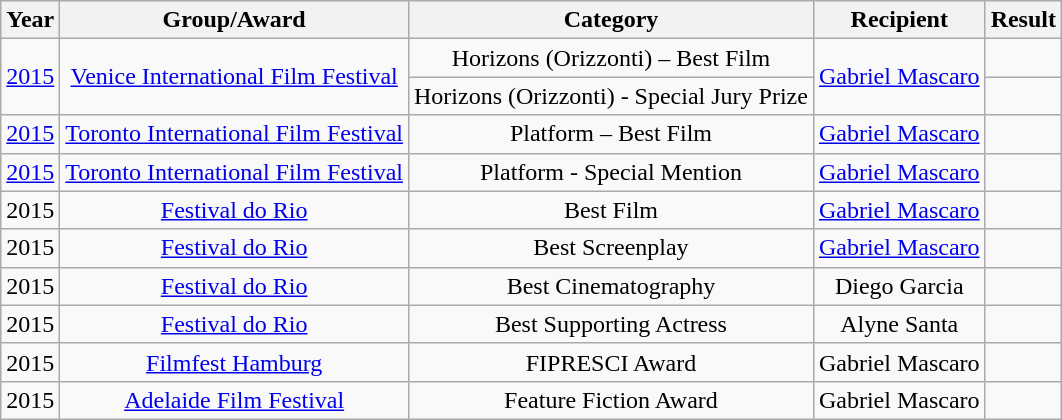<table class="wikitable sortable">
<tr>
<th>Year</th>
<th>Group/Award</th>
<th>Category</th>
<th>Recipient</th>
<th>Result</th>
</tr>
<tr>
<td rowspan="2" align="center"><a href='#'>2015</a></td>
<td rowspan="2" align="center"><a href='#'>Venice International Film Festival</a></td>
<td align="center">Horizons (Orizzonti) – Best Film</td>
<td rowspan="2" align="center"><a href='#'>Gabriel Mascaro</a></td>
<td></td>
</tr>
<tr>
<td align="center">Horizons (Orizzonti) - Special Jury Prize</td>
<td></td>
</tr>
<tr>
<td align="center"><a href='#'>2015</a></td>
<td align="center"><a href='#'>Toronto International Film Festival</a></td>
<td align="center">Platform – Best Film</td>
<td align="center"><a href='#'>Gabriel Mascaro</a></td>
<td></td>
</tr>
<tr>
<td align="center"><a href='#'>2015</a></td>
<td align="center"><a href='#'>Toronto International Film Festival</a></td>
<td align="center">Platform  - Special Mention</td>
<td align="center"><a href='#'>Gabriel Mascaro</a></td>
<td></td>
</tr>
<tr>
<td align="center">2015</td>
<td align="center"><a href='#'>Festival do Rio</a></td>
<td align="center">Best Film</td>
<td align="center"><a href='#'>Gabriel Mascaro</a></td>
<td></td>
</tr>
<tr>
<td align="center">2015</td>
<td align="center"><a href='#'>Festival do Rio</a></td>
<td align="center">Best Screenplay</td>
<td align="center"><a href='#'>Gabriel Mascaro</a></td>
<td></td>
</tr>
<tr>
<td align="center">2015</td>
<td align="center"><a href='#'>Festival do Rio</a></td>
<td align="center">Best Cinematography</td>
<td align="center">Diego Garcia</td>
<td></td>
</tr>
<tr>
<td align="center">2015</td>
<td align="center"><a href='#'>Festival do Rio</a></td>
<td align="center">Best Supporting Actress</td>
<td align="center">Alyne Santa</td>
<td></td>
</tr>
<tr>
<td align="center">2015</td>
<td align="center"><a href='#'>Filmfest Hamburg</a></td>
<td align="center">FIPRESCI Award</td>
<td align="center">Gabriel Mascaro</td>
<td></td>
</tr>
<tr>
<td align="center">2015</td>
<td align="center"><a href='#'>Adelaide Film Festival</a></td>
<td align="center">Feature Fiction Award</td>
<td align="center">Gabriel Mascaro</td>
<td></td>
</tr>
</table>
